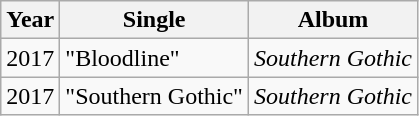<table class="wikitable">
<tr>
<th>Year</th>
<th>Single</th>
<th>Album</th>
</tr>
<tr>
<td>2017</td>
<td>"Bloodline"</td>
<td><em>Southern Gothic</em></td>
</tr>
<tr>
<td>2017</td>
<td>"Southern Gothic"</td>
<td><em>Southern Gothic</em></td>
</tr>
</table>
